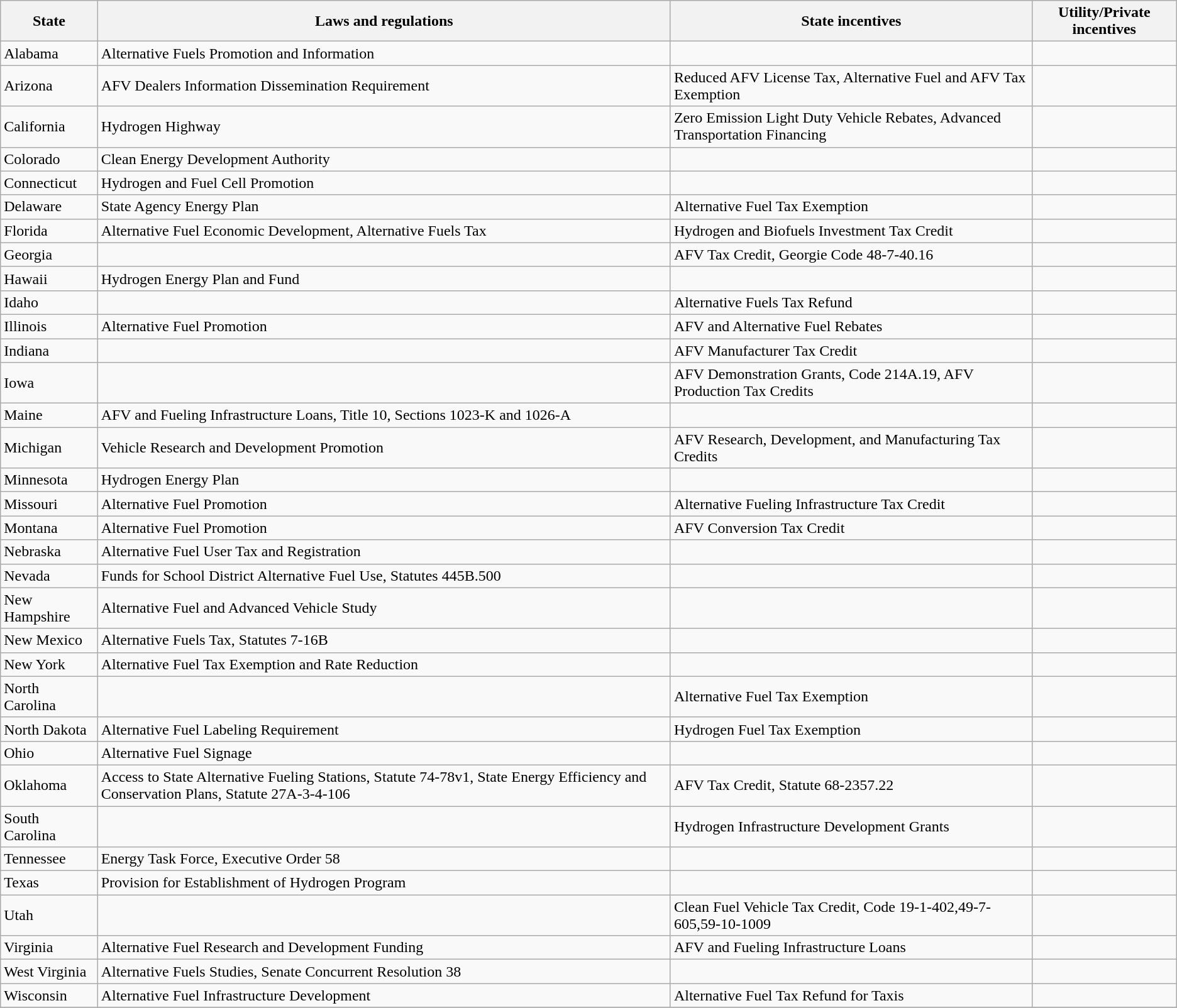<table class="wikitable">
<tr>
<th>State</th>
<th>Laws and regulations</th>
<th>State incentives</th>
<th>Utility/Private incentives</th>
</tr>
<tr>
<td>Alabama</td>
<td>Alternative Fuels Promotion and Information</td>
<td></td>
<td></td>
</tr>
<tr>
<td>Arizona</td>
<td>AFV Dealers Information Dissemination Requirement</td>
<td>Reduced AFV License Tax, Alternative Fuel and AFV Tax Exemption</td>
<td></td>
</tr>
<tr>
<td>California</td>
<td>Hydrogen Highway</td>
<td>Zero Emission Light Duty Vehicle Rebates, Advanced Transportation Financing</td>
<td></td>
</tr>
<tr>
<td>Colorado</td>
<td>Clean Energy Development Authority</td>
<td></td>
<td></td>
</tr>
<tr>
<td>Connecticut</td>
<td>Hydrogen and Fuel Cell Promotion</td>
<td></td>
<td></td>
</tr>
<tr>
<td>Delaware</td>
<td>State Agency Energy Plan</td>
<td>Alternative Fuel Tax Exemption</td>
<td></td>
</tr>
<tr>
<td>Florida</td>
<td>Alternative Fuel Economic Development, Alternative Fuels Tax</td>
<td>Hydrogen and Biofuels Investment Tax Credit</td>
<td></td>
</tr>
<tr>
<td>Georgia</td>
<td></td>
<td>AFV Tax Credit, Georgie Code 48-7-40.16</td>
<td></td>
</tr>
<tr>
<td>Hawaii</td>
<td>Hydrogen Energy Plan and Fund</td>
<td></td>
<td></td>
</tr>
<tr>
<td>Idaho</td>
<td></td>
<td>Alternative Fuels Tax Refund</td>
<td></td>
</tr>
<tr>
<td>Illinois</td>
<td>Alternative Fuel Promotion</td>
<td>AFV and Alternative Fuel Rebates</td>
<td></td>
</tr>
<tr>
<td>Indiana</td>
<td></td>
<td>AFV Manufacturer Tax Credit</td>
<td></td>
</tr>
<tr>
<td>Iowa</td>
<td></td>
<td>AFV Demonstration Grants, Code 214A.19, AFV Production Tax Credits</td>
<td></td>
</tr>
<tr>
<td>Maine</td>
<td>AFV and Fueling Infrastructure Loans, Title 10, Sections 1023-K and 1026-A</td>
<td></td>
<td></td>
</tr>
<tr>
<td>Michigan</td>
<td>Vehicle Research and Development Promotion</td>
<td>AFV Research, Development, and Manufacturing Tax Credits</td>
<td></td>
</tr>
<tr>
<td>Minnesota</td>
<td>Hydrogen Energy Plan</td>
<td></td>
<td></td>
</tr>
<tr>
<td>Missouri</td>
<td>Alternative Fuel Promotion</td>
<td>Alternative Fueling Infrastructure Tax Credit</td>
<td></td>
</tr>
<tr>
<td>Montana</td>
<td>Alternative Fuel Promotion</td>
<td>AFV Conversion Tax Credit</td>
<td></td>
</tr>
<tr>
<td>Nebraska</td>
<td>Alternative Fuel User Tax and Registration</td>
<td></td>
<td></td>
</tr>
<tr>
<td>Nevada</td>
<td>Funds for School District Alternative Fuel Use, Statutes 445B.500</td>
<td></td>
<td></td>
</tr>
<tr>
<td>New Hampshire</td>
<td>Alternative Fuel and Advanced Vehicle Study</td>
<td></td>
<td></td>
</tr>
<tr>
<td>New Mexico</td>
<td>Alternative Fuels Tax, Statutes 7-16B</td>
<td></td>
<td></td>
</tr>
<tr>
<td>New York</td>
<td>Alternative Fuel Tax Exemption and Rate Reduction</td>
<td></td>
<td></td>
</tr>
<tr>
<td>North Carolina</td>
<td></td>
<td>Alternative Fuel Tax Exemption</td>
<td></td>
</tr>
<tr>
<td>North Dakota</td>
<td>Alternative Fuel Labeling Requirement</td>
<td>Hydrogen Fuel Tax Exemption</td>
<td></td>
</tr>
<tr>
<td>Ohio</td>
<td>Alternative Fuel Signage</td>
<td></td>
<td></td>
</tr>
<tr>
<td>Oklahoma</td>
<td>Access to State Alternative Fueling Stations, Statute 74-78v1, State Energy Efficiency and Conservation Plans, Statute 27A-3-4-106</td>
<td>AFV Tax Credit, Statute 68-2357.22</td>
<td></td>
</tr>
<tr>
<td>South Carolina</td>
<td></td>
<td>Hydrogen Infrastructure Development Grants</td>
<td></td>
</tr>
<tr>
<td>Tennessee</td>
<td>Energy Task Force, Executive Order 58</td>
<td></td>
<td></td>
</tr>
<tr>
<td>Texas</td>
<td>Provision for Establishment of Hydrogen Program</td>
<td></td>
<td></td>
</tr>
<tr>
<td>Utah</td>
<td></td>
<td>Clean Fuel Vehicle Tax Credit, Code 19-1-402,49-7-605,59-10-1009</td>
<td></td>
</tr>
<tr>
<td>Virginia</td>
<td>Alternative Fuel Research and Development Funding</td>
<td>AFV and Fueling Infrastructure Loans</td>
<td></td>
</tr>
<tr>
<td>West Virginia</td>
<td>Alternative Fuels Studies, Senate Concurrent Resolution 38</td>
<td></td>
<td></td>
</tr>
<tr>
<td>Wisconsin</td>
<td>Alternative Fuel Infrastructure Development</td>
<td>Alternative Fuel Tax Refund for Taxis</td>
<td></td>
</tr>
<tr>
</tr>
</table>
